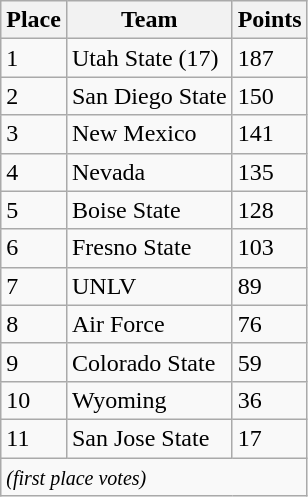<table class="wikitable">
<tr>
<th>Place</th>
<th>Team</th>
<th>Points</th>
</tr>
<tr>
<td>1</td>
<td>Utah State (17)</td>
<td>187</td>
</tr>
<tr>
<td>2</td>
<td>San Diego State</td>
<td>150</td>
</tr>
<tr>
<td>3</td>
<td>New Mexico</td>
<td>141</td>
</tr>
<tr>
<td>4</td>
<td>Nevada</td>
<td>135</td>
</tr>
<tr>
<td>5</td>
<td>Boise State</td>
<td>128</td>
</tr>
<tr>
<td>6</td>
<td>Fresno State</td>
<td>103</td>
</tr>
<tr>
<td>7</td>
<td>UNLV</td>
<td>89</td>
</tr>
<tr>
<td>8</td>
<td>Air Force</td>
<td>76</td>
</tr>
<tr>
<td>9</td>
<td>Colorado State</td>
<td>59</td>
</tr>
<tr>
<td>10</td>
<td>Wyoming</td>
<td>36</td>
</tr>
<tr>
<td>11</td>
<td>San Jose State</td>
<td>17</td>
</tr>
<tr>
<td colspan="3" valign="middle"><small><em>(first place votes)</em></small></td>
</tr>
</table>
